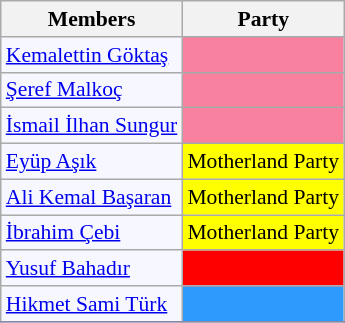<table class=wikitable style="border:1px solid #8888aa; background-color:#f7f8ff; padding:0px; font-size:90%;">
<tr>
<th>Members</th>
<th>Party</th>
</tr>
<tr>
<td><a href='#'>Kemalettin Göktaş</a></td>
<td style="background: #F7819F"></td>
</tr>
<tr>
<td><a href='#'>Şeref Malkoç</a></td>
<td style="background: #F7819F"></td>
</tr>
<tr>
<td><a href='#'>İsmail İlhan Sungur</a></td>
<td style="background: #F7819F"></td>
</tr>
<tr>
<td><a href='#'>Eyüp Aşık</a></td>
<td style="background: #ffff00">Motherland Party</td>
</tr>
<tr>
<td><a href='#'>Ali Kemal Başaran</a></td>
<td style="background: #ffff00">Motherland Party</td>
</tr>
<tr>
<td><a href='#'>İbrahim Çebi</a></td>
<td style="background: #ffff00">Motherland Party</td>
</tr>
<tr>
<td><a href='#'>Yusuf Bahadır</a></td>
<td style="background: #ff0000"></td>
</tr>
<tr>
<td><a href='#'>Hikmet Sami Türk</a></td>
<td style="background: #2E9AFE"></td>
</tr>
<tr>
</tr>
</table>
